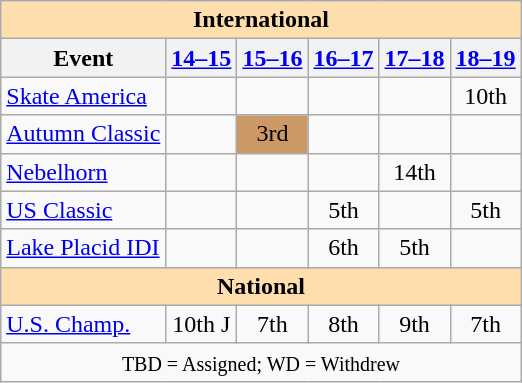<table class="wikitable" style="text-align:center">
<tr>
<th colspan="6" align="center" style="background-color: #ffdead; ">International</th>
</tr>
<tr>
<th>Event</th>
<th><a href='#'>14–15</a></th>
<th><a href='#'>15–16</a></th>
<th><a href='#'>16–17</a></th>
<th><a href='#'>17–18</a></th>
<th><a href='#'>18–19</a></th>
</tr>
<tr>
<td align="left"> <a href='#'>Skate America</a></td>
<td></td>
<td></td>
<td></td>
<td></td>
<td>10th</td>
</tr>
<tr>
<td align="left"> <a href='#'>Autumn Classic</a></td>
<td></td>
<td bgcolor="cc9966">3rd</td>
<td></td>
<td></td>
<td></td>
</tr>
<tr>
<td align="left"> <a href='#'>Nebelhorn</a></td>
<td></td>
<td></td>
<td></td>
<td>14th</td>
<td></td>
</tr>
<tr>
<td align="left"> <a href='#'>US Classic</a></td>
<td></td>
<td></td>
<td>5th</td>
<td></td>
<td>5th</td>
</tr>
<tr>
<td align="left"><a href='#'>Lake Placid IDI</a></td>
<td></td>
<td></td>
<td>6th</td>
<td>5th</td>
<td></td>
</tr>
<tr>
<th colspan="6" align="center" style="background-color: #ffdead; ">National</th>
</tr>
<tr>
<td align="left"><a href='#'>U.S. Champ.</a></td>
<td>10th J</td>
<td>7th</td>
<td>8th</td>
<td>9th</td>
<td>7th</td>
</tr>
<tr>
<td colspan="6" align="center"><small> TBD = Assigned; WD = Withdrew</small></td>
</tr>
</table>
